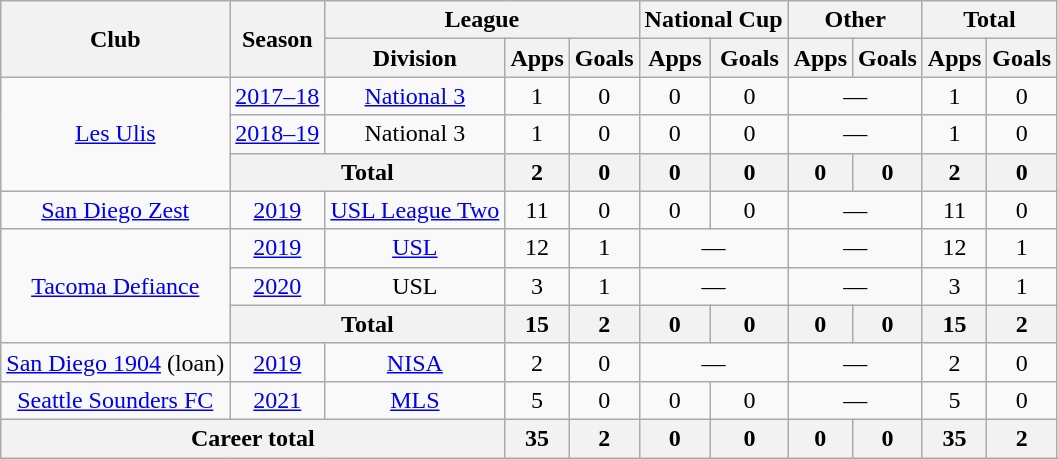<table class="wikitable" style="text-align:center">
<tr>
<th rowspan="2">Club</th>
<th rowspan="2">Season</th>
<th colspan="3">League</th>
<th colspan="2">National Cup</th>
<th colspan="2">Other</th>
<th colspan="2">Total</th>
</tr>
<tr>
<th>Division</th>
<th>Apps</th>
<th>Goals</th>
<th>Apps</th>
<th>Goals</th>
<th>Apps</th>
<th>Goals</th>
<th>Apps</th>
<th>Goals</th>
</tr>
<tr>
<td rowspan="3"><a href='#'>Les Ulis</a></td>
<td><a href='#'>2017–18</a></td>
<td><a href='#'>National 3</a></td>
<td>1</td>
<td>0</td>
<td>0</td>
<td>0</td>
<td colspan="2">—</td>
<td>1</td>
<td>0</td>
</tr>
<tr>
<td><a href='#'>2018–19</a></td>
<td>National 3</td>
<td>1</td>
<td>0</td>
<td>0</td>
<td>0</td>
<td colspan="2">—</td>
<td>1</td>
<td>0</td>
</tr>
<tr>
<th colspan="2">Total</th>
<th>2</th>
<th>0</th>
<th>0</th>
<th>0</th>
<th>0</th>
<th>0</th>
<th>2</th>
<th>0</th>
</tr>
<tr>
<td><a href='#'>San Diego Zest</a></td>
<td><a href='#'>2019</a></td>
<td><a href='#'>USL League Two</a></td>
<td>11</td>
<td>0</td>
<td>0</td>
<td>0</td>
<td colspan="2">—</td>
<td>11</td>
<td>0</td>
</tr>
<tr>
<td rowspan="3"><a href='#'>Tacoma Defiance</a></td>
<td><a href='#'>2019</a></td>
<td><a href='#'>USL</a></td>
<td>12</td>
<td>1</td>
<td colspan="2">—</td>
<td colspan="2">—</td>
<td>12</td>
<td>1</td>
</tr>
<tr>
<td><a href='#'>2020</a></td>
<td>USL</td>
<td>3</td>
<td>1</td>
<td colspan="2">—</td>
<td colspan="2">—</td>
<td>3</td>
<td>1</td>
</tr>
<tr>
<th colspan="2">Total</th>
<th>15</th>
<th>2</th>
<th>0</th>
<th>0</th>
<th>0</th>
<th>0</th>
<th>15</th>
<th>2</th>
</tr>
<tr>
<td><a href='#'>San Diego 1904</a> (loan)</td>
<td><a href='#'>2019</a></td>
<td><a href='#'>NISA</a></td>
<td>2</td>
<td>0</td>
<td colspan="2">—</td>
<td colspan="2">—</td>
<td>2</td>
<td>0</td>
</tr>
<tr>
<td><a href='#'>Seattle Sounders FC</a></td>
<td><a href='#'>2021</a></td>
<td><a href='#'>MLS</a></td>
<td>5</td>
<td>0</td>
<td>0</td>
<td>0</td>
<td colspan="2">—</td>
<td>5</td>
<td>0</td>
</tr>
<tr>
<th colspan="3">Career total</th>
<th>35</th>
<th>2</th>
<th>0</th>
<th>0</th>
<th>0</th>
<th>0</th>
<th>35</th>
<th>2</th>
</tr>
</table>
